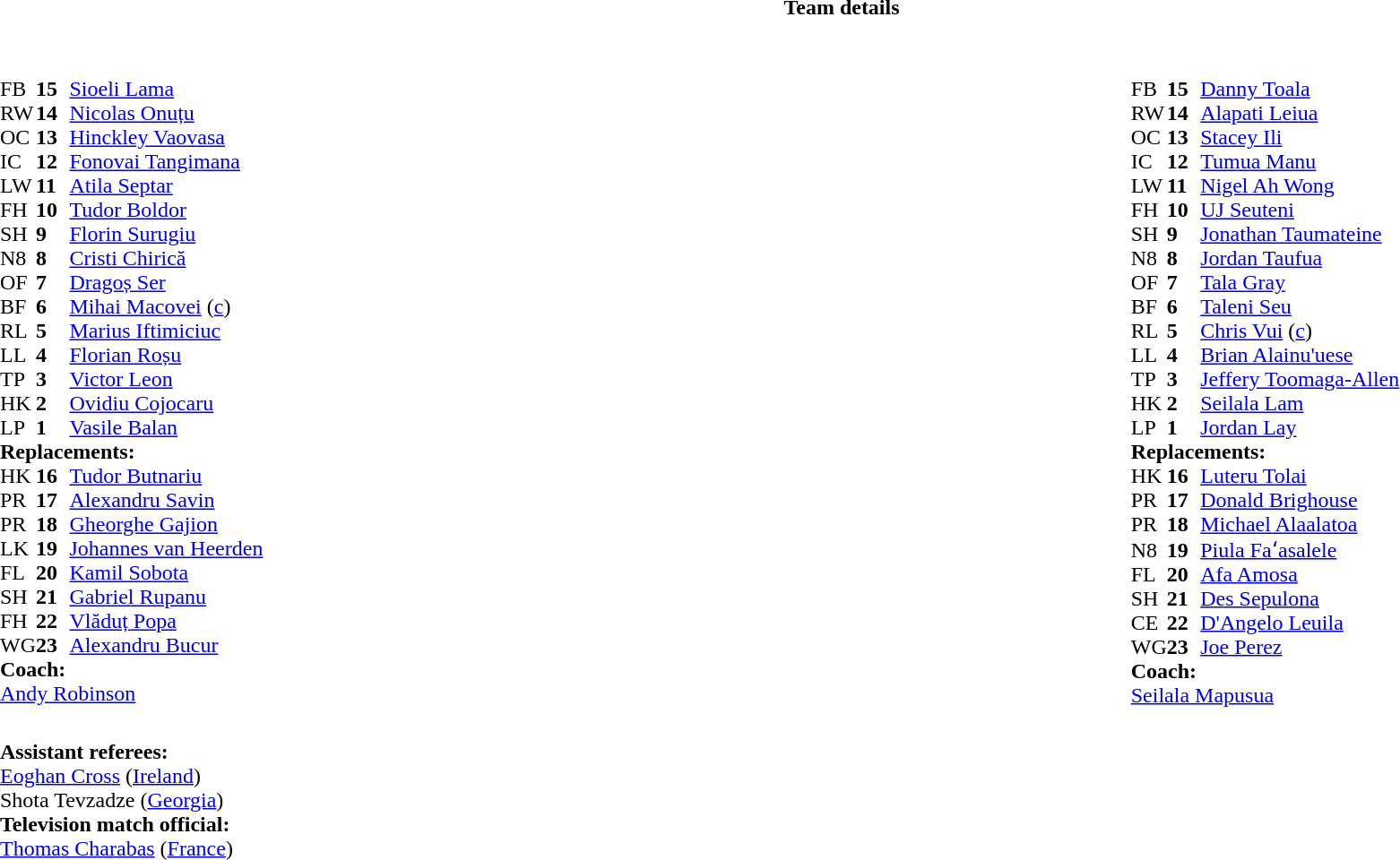<table border="0" style="width:100%;" class="collapsible collapsed">
<tr>
<th>Team details</th>
</tr>
<tr>
<td><br><table style="width:100%">
<tr>
<td style="vertical-align:top;width:50%"><br><table cellspacing="0" cellpadding="0">
<tr>
<th width="25"></th>
<th width="25"></th>
</tr>
<tr>
<td>FB</td>
<td><strong>15</strong></td>
<td><a href='#'>Sioeli Lama</a></td>
</tr>
<tr>
<td>RW</td>
<td><strong>14</strong></td>
<td><a href='#'>Nicolas Onuțu</a></td>
</tr>
<tr>
<td>OC</td>
<td><strong>13</strong></td>
<td><a href='#'>Hinckley Vaovasa</a></td>
<td></td>
<td></td>
</tr>
<tr>
<td>IC</td>
<td><strong>12</strong></td>
<td><a href='#'>Fonovai Tangimana</a></td>
</tr>
<tr>
<td>LW</td>
<td><strong>11</strong></td>
<td><a href='#'>Atila Septar</a></td>
</tr>
<tr>
<td>FH</td>
<td><strong>10</strong></td>
<td><a href='#'>Tudor Boldor</a></td>
<td></td>
<td></td>
</tr>
<tr>
<td>SH</td>
<td><strong>9</strong></td>
<td><a href='#'>Florin Surugiu</a></td>
<td></td>
<td></td>
</tr>
<tr>
<td>N8</td>
<td><strong>8</strong></td>
<td><a href='#'>Cristi Chirică</a></td>
<td></td>
<td></td>
</tr>
<tr>
<td>OF</td>
<td><strong>7</strong></td>
<td><a href='#'>Dragoș Ser</a></td>
</tr>
<tr>
<td>BF</td>
<td><strong>6</strong></td>
<td><a href='#'>Mihai Macovei</a> (<a href='#'>c</a>)</td>
</tr>
<tr>
<td>RL</td>
<td><strong>5</strong></td>
<td><a href='#'>Marius Iftimiciuc</a></td>
<td></td>
<td></td>
</tr>
<tr>
<td>LL</td>
<td><strong>4</strong></td>
<td><a href='#'>Florian Roșu</a></td>
</tr>
<tr>
<td>TP</td>
<td><strong>3</strong></td>
<td><a href='#'>Victor Leon</a></td>
<td></td>
<td></td>
</tr>
<tr>
<td>HK</td>
<td><strong>2</strong></td>
<td><a href='#'>Ovidiu Cojocaru</a></td>
<td></td>
<td></td>
</tr>
<tr>
<td>LP</td>
<td><strong>1</strong></td>
<td><a href='#'>Vasile Balan</a></td>
<td></td>
<td></td>
<td></td>
</tr>
<tr>
<td colspan="3"><strong>Replacements:</strong></td>
</tr>
<tr>
<td>HK</td>
<td><strong>16</strong></td>
<td><a href='#'>Tudor Butnariu</a></td>
<td></td>
<td></td>
</tr>
<tr>
<td>PR</td>
<td><strong>17</strong></td>
<td><a href='#'>Alexandru Savin</a></td>
<td></td>
<td></td>
</tr>
<tr>
<td>PR</td>
<td><strong>18</strong></td>
<td><a href='#'>Gheorghe Gajion</a></td>
<td></td>
<td></td>
<td></td>
</tr>
<tr>
<td>LK</td>
<td><strong>19</strong></td>
<td><a href='#'>Johannes van Heerden</a></td>
<td></td>
<td></td>
</tr>
<tr>
<td>FL</td>
<td><strong>20</strong></td>
<td><a href='#'>Kamil Sobota</a></td>
<td></td>
<td></td>
</tr>
<tr>
<td>SH</td>
<td><strong>21</strong></td>
<td><a href='#'>Gabriel Rupanu</a></td>
<td></td>
<td></td>
</tr>
<tr>
<td>FH</td>
<td><strong>22</strong></td>
<td><a href='#'>Vlăduț Popa</a></td>
<td></td>
<td></td>
</tr>
<tr>
<td>WG</td>
<td><strong>23</strong></td>
<td><a href='#'>Alexandru Bucur</a></td>
<td></td>
<td></td>
</tr>
<tr>
<td colspan="3"><strong>Coach:</strong></td>
</tr>
<tr>
<td colspan="3"> <a href='#'>Andy Robinson</a></td>
</tr>
</table>
</td>
<td style="vertical-align:top"></td>
<td style="vertical-align:top;width:50%"><br><table cellspacing="0" cellpadding="0" style="margin:auto">
<tr>
<th width="25"></th>
<th width="25"></th>
</tr>
<tr>
<td>FB</td>
<td><strong>15</strong></td>
<td><a href='#'>Danny Toala</a></td>
<td></td>
<td></td>
</tr>
<tr>
<td>RW</td>
<td><strong>14</strong></td>
<td><a href='#'>Alapati Leiua</a></td>
</tr>
<tr>
<td>OC</td>
<td><strong>13</strong></td>
<td><a href='#'>Stacey Ili</a></td>
<td></td>
<td></td>
</tr>
<tr>
<td>IC</td>
<td><strong>12</strong></td>
<td><a href='#'>Tumua Manu</a></td>
</tr>
<tr>
<td>LW</td>
<td><strong>11</strong></td>
<td><a href='#'>Nigel Ah Wong</a></td>
</tr>
<tr>
<td>FH</td>
<td><strong>10</strong></td>
<td><a href='#'>UJ Seuteni</a></td>
</tr>
<tr>
<td>SH</td>
<td><strong>9</strong></td>
<td><a href='#'>Jonathan Taumateine</a></td>
<td></td>
<td></td>
</tr>
<tr>
<td>N8</td>
<td><strong>8</strong></td>
<td><a href='#'>Jordan Taufua</a></td>
</tr>
<tr>
<td>OF</td>
<td><strong>7</strong></td>
<td><a href='#'>Tala Gray</a></td>
</tr>
<tr>
<td>BF</td>
<td><strong>6</strong></td>
<td><a href='#'>Taleni Seu</a></td>
<td></td>
<td></td>
</tr>
<tr>
<td>RL</td>
<td><strong>5</strong></td>
<td><a href='#'>Chris Vui</a> (<a href='#'>c</a>)</td>
</tr>
<tr>
<td>LL</td>
<td><strong>4</strong></td>
<td><a href='#'>Brian Alainu'uese</a></td>
<td></td>
<td></td>
</tr>
<tr>
<td>TP</td>
<td><strong>3</strong></td>
<td><a href='#'>Jeffery Toomaga-Allen</a></td>
<td></td>
<td></td>
</tr>
<tr>
<td>HK</td>
<td><strong>2</strong></td>
<td><a href='#'>Seilala Lam</a></td>
<td></td>
<td></td>
</tr>
<tr>
<td>LP</td>
<td><strong>1</strong></td>
<td><a href='#'>Jordan Lay</a></td>
<td></td>
<td></td>
</tr>
<tr>
<td colspan=3><strong>Replacements:</strong></td>
</tr>
<tr>
<td>HK</td>
<td><strong>16</strong></td>
<td><a href='#'>Luteru Tolai</a></td>
<td></td>
<td></td>
</tr>
<tr>
<td>PR</td>
<td><strong>17</strong></td>
<td><a href='#'>Donald Brighouse</a></td>
<td></td>
<td></td>
</tr>
<tr>
<td>PR</td>
<td><strong>18</strong></td>
<td><a href='#'>Michael Alaalatoa</a></td>
<td></td>
<td></td>
</tr>
<tr>
<td>N8</td>
<td><strong>19</strong></td>
<td><a href='#'>Piula Faʻasalele</a></td>
<td></td>
<td></td>
</tr>
<tr>
<td>FL</td>
<td><strong>20</strong></td>
<td><a href='#'>Afa Amosa</a></td>
<td></td>
<td></td>
</tr>
<tr>
<td>SH</td>
<td><strong>21</strong></td>
<td><a href='#'>Des Sepulona</a></td>
<td></td>
<td></td>
</tr>
<tr>
<td>CE</td>
<td><strong>22</strong></td>
<td><a href='#'>D'Angelo Leuila</a></td>
<td></td>
<td></td>
</tr>
<tr>
<td>WG</td>
<td><strong>23</strong></td>
<td><a href='#'>Joe Perez</a></td>
<td></td>
<td></td>
</tr>
<tr>
<td colspan=3><strong>Coach:</strong></td>
</tr>
<tr>
<td colspan="4"> <a href='#'>Seilala Mapusua</a></td>
</tr>
</table>
</td>
</tr>
</table>
<table style="width:100%">
<tr>
<td><br><strong>Assistant referees:</strong>
<br><a href='#'>Eoghan Cross</a> (<a href='#'>Ireland</a>)
<br>Shota Tevzadze (<a href='#'>Georgia</a>)
<br><strong>Television match official:</strong>
<br><a href='#'>Thomas Charabas</a> (<a href='#'>France</a>)</td>
</tr>
</table>
</td>
</tr>
</table>
